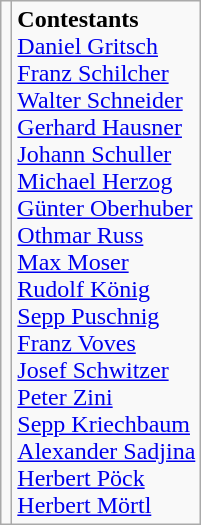<table class="wikitable" style="text-align:center">
<tr>
<td></td>
<td align=left><strong>Contestants</strong><br> <a href='#'>Daniel Gritsch</a> <br> <a href='#'>Franz Schilcher</a> <br> <a href='#'>Walter Schneider</a> <br> <a href='#'>Gerhard Hausner</a> <br> <a href='#'>Johann Schuller</a> <br> <a href='#'>Michael Herzog</a> <br> <a href='#'>Günter Oberhuber</a> <br> <a href='#'>Othmar Russ</a> <br> <a href='#'>Max Moser</a> <br> <a href='#'>Rudolf König</a> <br> <a href='#'>Sepp Puschnig</a> <br> <a href='#'>Franz Voves</a> <br> <a href='#'>Josef Schwitzer</a> <br> <a href='#'>Peter Zini</a> <br> <a href='#'>Sepp Kriechbaum</a> <br> <a href='#'>Alexander Sadjina</a> <br> <a href='#'>Herbert Pöck</a> <br> <a href='#'>Herbert Mörtl</a></td>
</tr>
</table>
